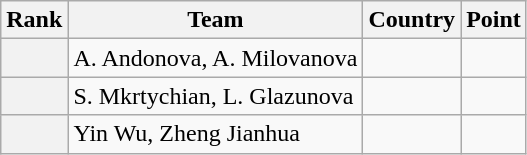<table class="wikitable sortable">
<tr>
<th>Rank</th>
<th>Team</th>
<th>Country</th>
<th>Point</th>
</tr>
<tr>
<th></th>
<td>A. Andonova, A. Milovanova</td>
<td></td>
<td></td>
</tr>
<tr>
<th></th>
<td>S. Mkrtychian, L. Glazunova</td>
<td></td>
<td></td>
</tr>
<tr>
<th></th>
<td>Yin Wu, Zheng Jianhua</td>
<td></td>
<td></td>
</tr>
</table>
